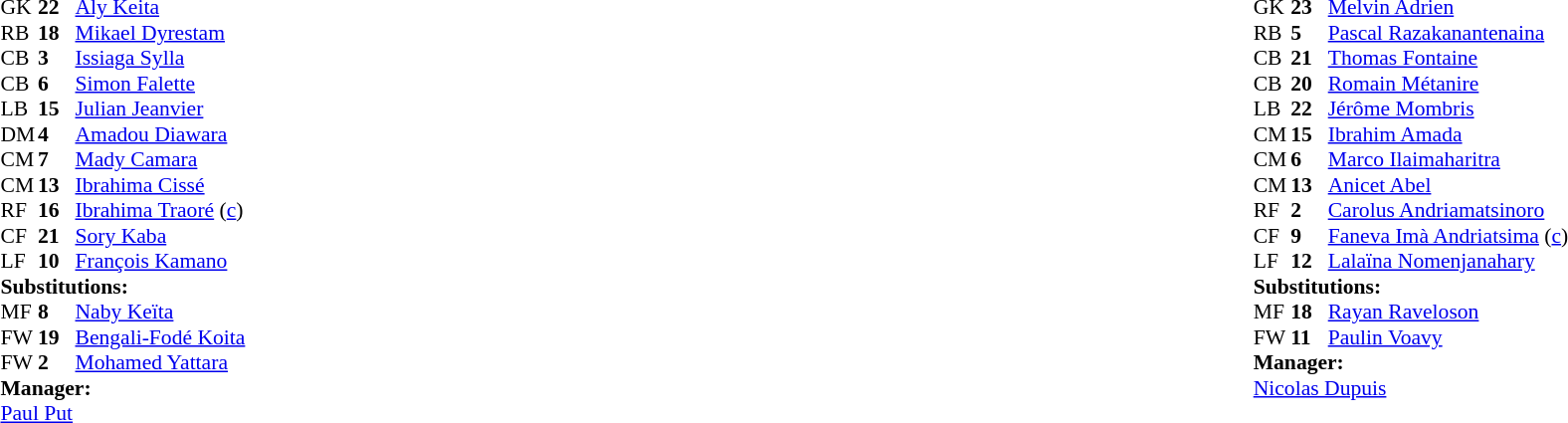<table width="100%">
<tr>
<td valign="top" width="40%"><br><table style="font-size:90%" cellspacing="0" cellpadding="0">
<tr>
<th width=25></th>
<th width=25></th>
</tr>
<tr>
<td>GK</td>
<td><strong>22</strong></td>
<td><a href='#'>Aly Keita</a></td>
</tr>
<tr>
<td>RB</td>
<td><strong>18</strong></td>
<td><a href='#'>Mikael Dyrestam</a></td>
</tr>
<tr>
<td>CB</td>
<td><strong>3</strong></td>
<td><a href='#'>Issiaga Sylla</a></td>
</tr>
<tr>
<td>CB</td>
<td><strong>6</strong></td>
<td><a href='#'>Simon Falette</a></td>
</tr>
<tr>
<td>LB</td>
<td><strong>15</strong></td>
<td><a href='#'>Julian Jeanvier</a></td>
</tr>
<tr>
<td>DM</td>
<td><strong>4</strong></td>
<td><a href='#'>Amadou Diawara</a></td>
</tr>
<tr>
<td>CM</td>
<td><strong>7</strong></td>
<td><a href='#'>Mady Camara</a></td>
<td></td>
<td></td>
</tr>
<tr>
<td>CM</td>
<td><strong>13</strong></td>
<td><a href='#'>Ibrahima Cissé</a></td>
</tr>
<tr>
<td>RF</td>
<td><strong>16</strong></td>
<td><a href='#'>Ibrahima Traoré</a> (<a href='#'>c</a>)</td>
</tr>
<tr>
<td>CF</td>
<td><strong>21</strong></td>
<td><a href='#'>Sory Kaba</a></td>
<td></td>
<td></td>
</tr>
<tr>
<td>LF</td>
<td><strong>10</strong></td>
<td><a href='#'>François Kamano</a></td>
<td></td>
<td></td>
</tr>
<tr>
<td colspan=3><strong>Substitutions:</strong></td>
</tr>
<tr>
<td>MF</td>
<td><strong>8</strong></td>
<td><a href='#'>Naby Keïta</a></td>
<td></td>
<td></td>
</tr>
<tr>
<td>FW</td>
<td><strong>19</strong></td>
<td><a href='#'>Bengali-Fodé Koita</a></td>
<td></td>
<td></td>
</tr>
<tr>
<td>FW</td>
<td><strong>2</strong></td>
<td><a href='#'>Mohamed Yattara</a></td>
<td></td>
<td></td>
</tr>
<tr>
<td colspan=3><strong>Manager:</strong></td>
</tr>
<tr>
<td colspan=3> <a href='#'>Paul Put</a></td>
</tr>
</table>
</td>
<td valign="top"></td>
<td valign="top" width="50%"><br><table style="font-size:90%; margin:auto" cellspacing="0" cellpadding="0">
<tr>
<th width=25></th>
<th width=25></th>
</tr>
<tr>
<td>GK</td>
<td><strong>23</strong></td>
<td><a href='#'>Melvin Adrien</a></td>
</tr>
<tr>
<td>RB</td>
<td><strong>5</strong></td>
<td><a href='#'>Pascal Razakanantenaina</a></td>
</tr>
<tr>
<td>CB</td>
<td><strong>21</strong></td>
<td><a href='#'>Thomas Fontaine</a></td>
</tr>
<tr>
<td>CB</td>
<td><strong>20</strong></td>
<td><a href='#'>Romain Métanire</a></td>
<td></td>
</tr>
<tr>
<td>LB</td>
<td><strong>22</strong></td>
<td><a href='#'>Jérôme Mombris</a></td>
</tr>
<tr>
<td>CM</td>
<td><strong>15</strong></td>
<td><a href='#'>Ibrahim Amada</a></td>
<td></td>
<td></td>
</tr>
<tr>
<td>CM</td>
<td><strong>6</strong></td>
<td><a href='#'>Marco Ilaimaharitra</a></td>
<td></td>
</tr>
<tr>
<td>CM</td>
<td><strong>13</strong></td>
<td><a href='#'>Anicet Abel</a></td>
</tr>
<tr>
<td>RF</td>
<td><strong>2</strong></td>
<td><a href='#'>Carolus Andriamatsinoro</a></td>
<td></td>
<td></td>
</tr>
<tr>
<td>CF</td>
<td><strong>9</strong></td>
<td><a href='#'>Faneva Imà Andriatsima</a> (<a href='#'>c</a>)</td>
</tr>
<tr>
<td>LF</td>
<td><strong>12</strong></td>
<td><a href='#'>Lalaïna Nomenjanahary</a></td>
</tr>
<tr>
<td colspan=3><strong>Substitutions:</strong></td>
</tr>
<tr>
<td>MF</td>
<td><strong>18</strong></td>
<td><a href='#'>Rayan Raveloson</a></td>
<td></td>
<td></td>
</tr>
<tr>
<td>FW</td>
<td><strong>11</strong></td>
<td><a href='#'>Paulin Voavy</a></td>
<td></td>
<td></td>
</tr>
<tr>
<td colspan=3><strong>Manager:</strong></td>
</tr>
<tr>
<td colspan=3> <a href='#'>Nicolas Dupuis</a></td>
</tr>
</table>
</td>
</tr>
</table>
